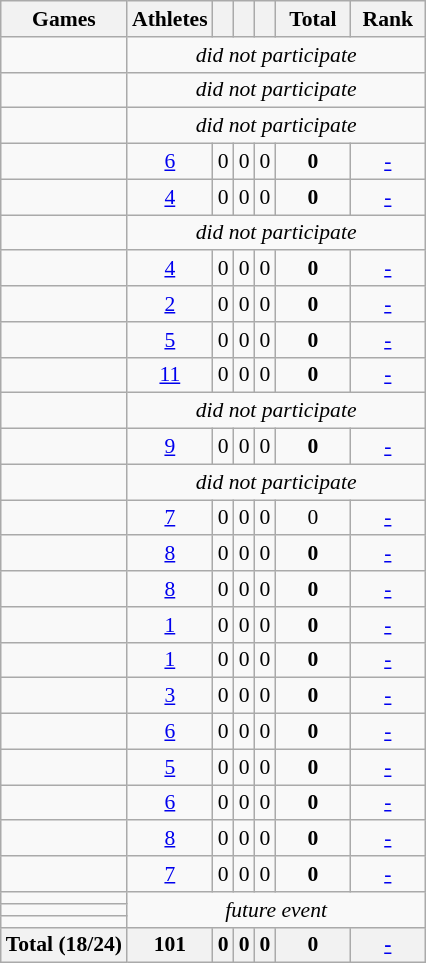<table class="wikitable" style="text-align:center; font-size:90%;">
<tr>
<th>Games</th>
<th>Athletes</th>
<th width:3em; font-weight:bold;"></th>
<th width:3em; font-weight:bold;"></th>
<th width:3em; font-weight:bold;"></th>
<th style="width:3em; font-weight:bold;">Total</th>
<th style="width:3em; font-weight:bold;">Rank</th>
</tr>
<tr>
<td align=left></td>
<td colspan=6><em>did not participate</em></td>
</tr>
<tr>
<td align=left></td>
<td colspan=6><em>did not participate</em></td>
</tr>
<tr>
<td align=left></td>
<td colspan=6><em>did not participate</em></td>
</tr>
<tr>
<td align=left></td>
<td><a href='#'>6</a></td>
<td>0</td>
<td>0</td>
<td>0</td>
<td><strong>0</strong></td>
<td><a href='#'>-</a></td>
</tr>
<tr>
<td align=left></td>
<td><a href='#'>4</a></td>
<td>0</td>
<td>0</td>
<td>0</td>
<td><strong>0</strong></td>
<td><a href='#'>-</a></td>
</tr>
<tr>
<td align=left></td>
<td colspan=6><em>did not participate</em></td>
</tr>
<tr>
<td align=left></td>
<td><a href='#'>4</a></td>
<td>0</td>
<td>0</td>
<td>0</td>
<td><strong>0</strong></td>
<td><a href='#'>-</a></td>
</tr>
<tr>
<td align=left></td>
<td><a href='#'>2</a></td>
<td>0</td>
<td>0</td>
<td>0</td>
<td><strong>0</strong></td>
<td><a href='#'>-</a></td>
</tr>
<tr>
<td align=left></td>
<td><a href='#'>5</a></td>
<td>0</td>
<td>0</td>
<td>0</td>
<td><strong>0</strong></td>
<td><a href='#'>-</a></td>
</tr>
<tr>
<td align=left></td>
<td><a href='#'>11</a></td>
<td>0</td>
<td>0</td>
<td>0</td>
<td><strong>0</strong></td>
<td><a href='#'>-</a></td>
</tr>
<tr>
<td align=left></td>
<td colspan=6><em>did not participate</em></td>
</tr>
<tr>
<td align=left></td>
<td><a href='#'>9</a></td>
<td>0</td>
<td>0</td>
<td>0</td>
<td><strong>0</strong></td>
<td><a href='#'>-</a></td>
</tr>
<tr>
<td align=left></td>
<td colspan=6><em>did not participate</em></td>
</tr>
<tr>
<td align=left></td>
<td><a href='#'>7</a></td>
<td>0</td>
<td>0</td>
<td>0</td>
<td>0</td>
<td><a href='#'>-</a></td>
</tr>
<tr>
<td align=left></td>
<td><a href='#'>8</a></td>
<td>0</td>
<td>0</td>
<td>0</td>
<td><strong>0</strong></td>
<td><a href='#'>-</a></td>
</tr>
<tr>
<td align=left></td>
<td><a href='#'>8</a></td>
<td>0</td>
<td>0</td>
<td>0</td>
<td><strong>0</strong></td>
<td><a href='#'>-</a></td>
</tr>
<tr>
<td align=left></td>
<td><a href='#'>1</a></td>
<td>0</td>
<td>0</td>
<td>0</td>
<td><strong>0</strong></td>
<td><a href='#'>-</a></td>
</tr>
<tr>
<td align=left></td>
<td><a href='#'>1</a></td>
<td>0</td>
<td>0</td>
<td>0</td>
<td><strong>0</strong></td>
<td><a href='#'>-</a></td>
</tr>
<tr>
<td align=left></td>
<td><a href='#'>3</a></td>
<td>0</td>
<td>0</td>
<td>0</td>
<td><strong>0</strong></td>
<td><a href='#'>-</a></td>
</tr>
<tr>
<td align=left></td>
<td><a href='#'>6</a></td>
<td>0</td>
<td>0</td>
<td>0</td>
<td><strong>0</strong></td>
<td><a href='#'>-</a></td>
</tr>
<tr>
<td align=left></td>
<td><a href='#'>5</a></td>
<td>0</td>
<td>0</td>
<td>0</td>
<td><strong>0</strong></td>
<td><a href='#'>-</a></td>
</tr>
<tr>
<td align=left></td>
<td><a href='#'>6</a></td>
<td>0</td>
<td>0</td>
<td>0</td>
<td><strong>0</strong></td>
<td><a href='#'>-</a></td>
</tr>
<tr>
<td align=left></td>
<td><a href='#'>8</a></td>
<td>0</td>
<td>0</td>
<td>0</td>
<td><strong>0</strong></td>
<td><a href='#'>-</a></td>
</tr>
<tr>
<td align=left></td>
<td><a href='#'>7</a></td>
<td>0</td>
<td>0</td>
<td>0</td>
<td><strong>0</strong></td>
<td><a href='#'>-</a></td>
</tr>
<tr>
<td align=left></td>
<td colspan=6; rowspan=3><em>future event</em></td>
</tr>
<tr>
<td align=left></td>
</tr>
<tr>
<td align=left></td>
</tr>
<tr>
<th colspan=1>Total (18/24)</th>
<th>101</th>
<th>0</th>
<th>0</th>
<th>0</th>
<th>0</th>
<th><a href='#'>-</a></th>
</tr>
</table>
